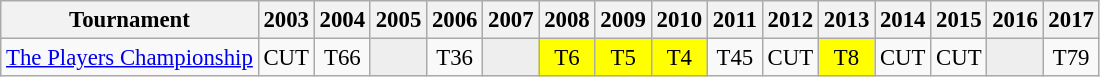<table class="wikitable" style="font-size:95%;text-align:center;">
<tr>
<th>Tournament</th>
<th>2003</th>
<th>2004</th>
<th>2005</th>
<th>2006</th>
<th>2007</th>
<th>2008</th>
<th>2009</th>
<th>2010</th>
<th>2011</th>
<th>2012</th>
<th>2013</th>
<th>2014</th>
<th>2015</th>
<th>2016</th>
<th>2017</th>
</tr>
<tr>
<td align=left><a href='#'>The Players Championship</a></td>
<td>CUT</td>
<td>T66</td>
<td style="background:#eeeeee;"></td>
<td>T36</td>
<td style="background:#eeeeee;"></td>
<td style="background:yellow;">T6</td>
<td style="background:yellow;">T5</td>
<td style="background:yellow;">T4</td>
<td>T45</td>
<td>CUT</td>
<td style="background:yellow;">T8</td>
<td>CUT</td>
<td>CUT</td>
<td style="background:#eeeeee;"></td>
<td>T79</td>
</tr>
</table>
